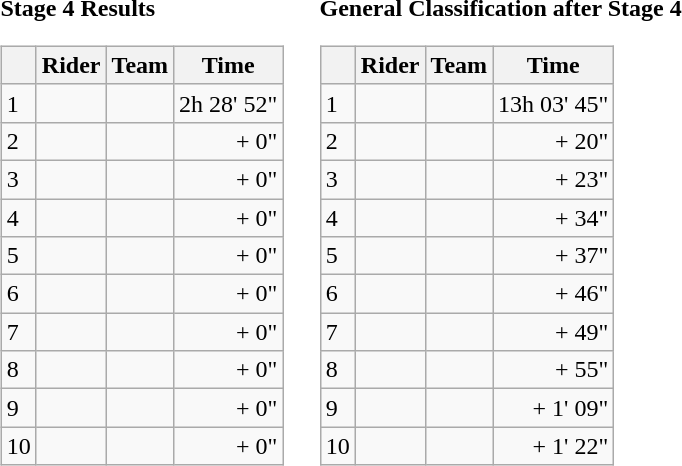<table>
<tr>
<td><strong>Stage 4 Results</strong><br><table class="wikitable">
<tr>
<th></th>
<th>Rider</th>
<th>Team</th>
<th>Time</th>
</tr>
<tr>
<td>1</td>
<td></td>
<td></td>
<td style="text-align:right;">2h 28' 52"</td>
</tr>
<tr>
<td>2</td>
<td></td>
<td></td>
<td style="text-align:right;">+ 0"</td>
</tr>
<tr>
<td>3</td>
<td></td>
<td></td>
<td style="text-align:right;">+ 0"</td>
</tr>
<tr>
<td>4</td>
<td></td>
<td></td>
<td style="text-align:right;">+ 0"</td>
</tr>
<tr>
<td>5</td>
<td> </td>
<td></td>
<td style="text-align:right;">+ 0"</td>
</tr>
<tr>
<td>6</td>
<td></td>
<td></td>
<td style="text-align:right;">+ 0"</td>
</tr>
<tr>
<td>7</td>
<td></td>
<td></td>
<td style="text-align:right;">+ 0"</td>
</tr>
<tr>
<td>8</td>
<td></td>
<td></td>
<td style="text-align:right;">+ 0"</td>
</tr>
<tr>
<td>9</td>
<td></td>
<td></td>
<td style="text-align:right;">+ 0"</td>
</tr>
<tr>
<td>10</td>
<td></td>
<td></td>
<td style="text-align:right;">+ 0"</td>
</tr>
</table>
</td>
<td></td>
<td><strong>General Classification after Stage 4</strong><br><table class="wikitable">
<tr>
<th></th>
<th>Rider</th>
<th>Team</th>
<th>Time</th>
</tr>
<tr>
<td>1</td>
<td> </td>
<td></td>
<td style="text-align:right;">13h 03' 45"</td>
</tr>
<tr>
<td>2</td>
<td></td>
<td></td>
<td style="text-align:right;">+ 20"</td>
</tr>
<tr>
<td>3</td>
<td></td>
<td></td>
<td style="text-align:right;">+ 23"</td>
</tr>
<tr>
<td>4</td>
<td></td>
<td></td>
<td style="text-align:right;">+ 34"</td>
</tr>
<tr>
<td>5</td>
<td></td>
<td></td>
<td style="text-align:right;">+ 37"</td>
</tr>
<tr>
<td>6</td>
<td></td>
<td></td>
<td style="text-align:right;">+ 46"</td>
</tr>
<tr>
<td>7</td>
<td></td>
<td></td>
<td style="text-align:right;">+ 49"</td>
</tr>
<tr>
<td>8</td>
<td></td>
<td></td>
<td style="text-align:right;">+ 55"</td>
</tr>
<tr>
<td>9</td>
<td></td>
<td></td>
<td style="text-align:right;">+ 1' 09"</td>
</tr>
<tr>
<td>10</td>
<td></td>
<td></td>
<td style="text-align:right;">+ 1' 22"</td>
</tr>
</table>
</td>
</tr>
</table>
